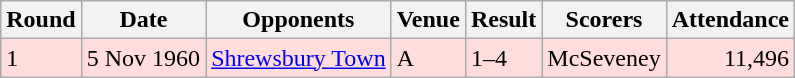<table class="wikitable">
<tr>
<th>Round</th>
<th>Date</th>
<th>Opponents</th>
<th>Venue</th>
<th>Result</th>
<th>Scorers</th>
<th>Attendance</th>
</tr>
<tr bgcolor="#ffdddd">
<td>1</td>
<td>5 Nov 1960</td>
<td><a href='#'>Shrewsbury Town</a></td>
<td>A</td>
<td>1–4</td>
<td>McSeveney</td>
<td align="right">11,496</td>
</tr>
</table>
